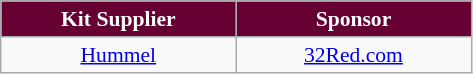<table class="wikitable"  style="text-align:center; font-size:90%; ">
<tr>
<th style="background:#660033;color:#FFFFFF; width:150px;">Kit Supplier</th>
<th style="background:#660033;color:#FFFFFF; width:150px;">Sponsor</th>
</tr>
<tr>
<td><a href='#'>Hummel</a></td>
<td><a href='#'>32Red.com</a></td>
</tr>
</table>
